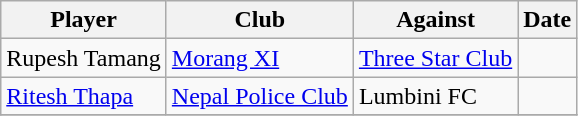<table class="wikitable">
<tr>
<th>Player</th>
<th>Club</th>
<th>Against</th>
<th>Date</th>
</tr>
<tr>
<td> Rupesh Tamang</td>
<td><a href='#'>Morang XI</a></td>
<td><a href='#'>Three Star Club</a></td>
<td></td>
</tr>
<tr>
<td> <a href='#'>Ritesh Thapa</a></td>
<td><a href='#'>Nepal Police Club</a></td>
<td>Lumbini FC</td>
<td></td>
</tr>
<tr>
</tr>
</table>
